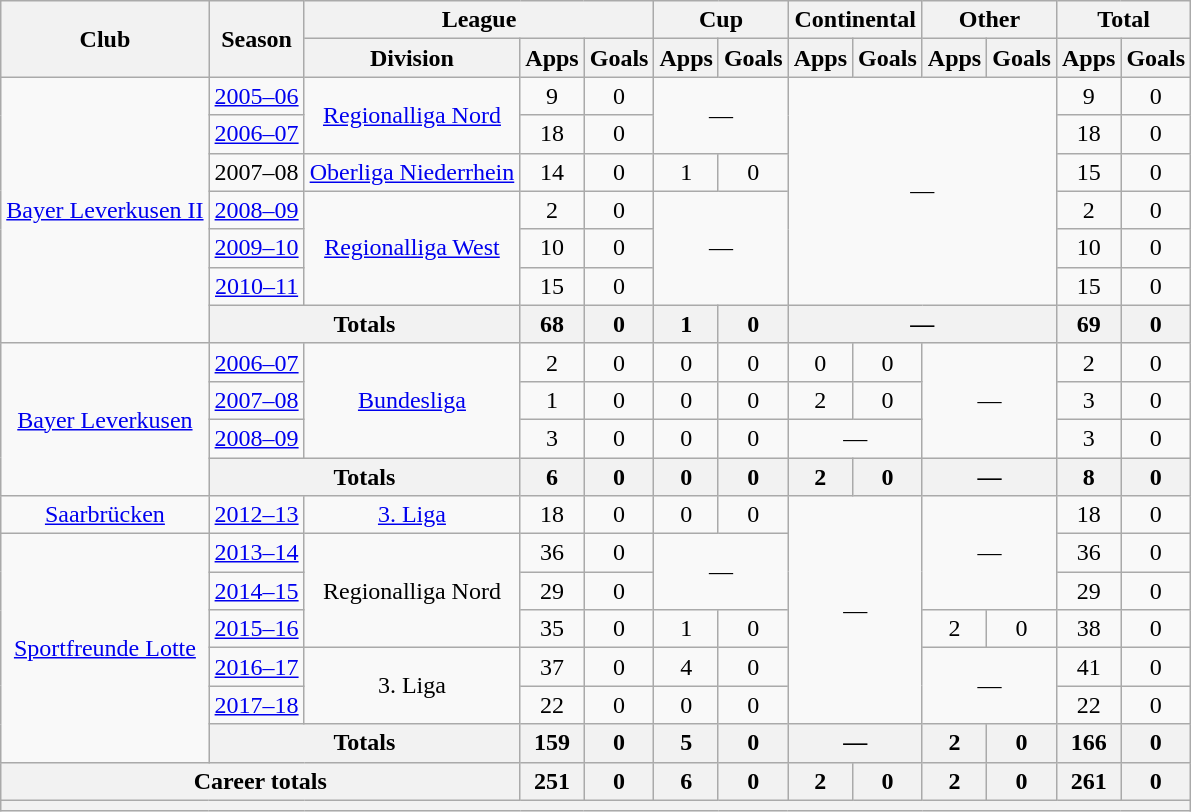<table class="wikitable" Style="text-align: center">
<tr>
<th rowspan="2">Club</th>
<th rowspan="2">Season</th>
<th colspan="3">League</th>
<th colspan="2">Cup</th>
<th colspan="2">Continental</th>
<th colspan="2">Other</th>
<th colspan="2">Total</th>
</tr>
<tr>
<th>Division</th>
<th>Apps</th>
<th>Goals</th>
<th>Apps</th>
<th>Goals</th>
<th>Apps</th>
<th>Goals</th>
<th>Apps</th>
<th>Goals</th>
<th>Apps</th>
<th>Goals</th>
</tr>
<tr>
<td rowspan="7"><a href='#'>Bayer Leverkusen II</a></td>
<td><a href='#'>2005–06</a></td>
<td rowspan="2"><a href='#'>Regionalliga Nord</a></td>
<td>9</td>
<td>0</td>
<td rowspan="2" colspan="2">—</td>
<td rowspan="6" colspan="4">—</td>
<td>9</td>
<td>0</td>
</tr>
<tr>
<td><a href='#'>2006–07</a></td>
<td>18</td>
<td>0</td>
<td>18</td>
<td>0</td>
</tr>
<tr>
<td>2007–08</td>
<td><a href='#'>Oberliga Niederrhein</a></td>
<td>14</td>
<td>0</td>
<td>1</td>
<td>0</td>
<td>15</td>
<td>0</td>
</tr>
<tr>
<td><a href='#'>2008–09</a></td>
<td rowspan="3"><a href='#'>Regionalliga West</a></td>
<td>2</td>
<td>0</td>
<td rowspan="3" colspan="2">—</td>
<td>2</td>
<td>0</td>
</tr>
<tr>
<td><a href='#'>2009–10</a></td>
<td>10</td>
<td>0</td>
<td>10</td>
<td>0</td>
</tr>
<tr>
<td><a href='#'>2010–11</a></td>
<td>15</td>
<td>0</td>
<td>15</td>
<td>0</td>
</tr>
<tr>
<th colspan="2">Totals</th>
<th>68</th>
<th>0</th>
<th>1</th>
<th>0</th>
<th colspan="4">—</th>
<th>69</th>
<th>0</th>
</tr>
<tr>
<td rowspan="4"><a href='#'>Bayer Leverkusen</a></td>
<td><a href='#'>2006–07</a></td>
<td rowspan="3"><a href='#'>Bundesliga</a></td>
<td>2</td>
<td>0</td>
<td>0</td>
<td>0</td>
<td>0</td>
<td>0</td>
<td rowspan="3" colspan="2">—</td>
<td>2</td>
<td>0</td>
</tr>
<tr>
<td><a href='#'>2007–08</a></td>
<td>1</td>
<td>0</td>
<td>0</td>
<td>0</td>
<td>2</td>
<td>0</td>
<td>3</td>
<td>0</td>
</tr>
<tr>
<td><a href='#'>2008–09</a></td>
<td>3</td>
<td>0</td>
<td>0</td>
<td>0</td>
<td colspan="2">—</td>
<td>3</td>
<td>0</td>
</tr>
<tr>
<th colspan="2">Totals</th>
<th>6</th>
<th>0</th>
<th>0</th>
<th>0</th>
<th>2</th>
<th>0</th>
<th colspan="2">—</th>
<th>8</th>
<th>0</th>
</tr>
<tr>
<td><a href='#'>Saarbrücken</a></td>
<td><a href='#'>2012–13</a></td>
<td><a href='#'>3. Liga</a></td>
<td>18</td>
<td>0</td>
<td>0</td>
<td>0</td>
<td rowspan="6" colspan="2">—</td>
<td rowspan="3" colspan="2">—</td>
<td>18</td>
<td>0</td>
</tr>
<tr>
<td rowspan="6"><a href='#'>Sportfreunde Lotte</a></td>
<td><a href='#'>2013–14</a></td>
<td rowspan="3">Regionalliga Nord</td>
<td>36</td>
<td>0</td>
<td rowspan="2" colspan="2">—</td>
<td>36</td>
<td>0</td>
</tr>
<tr>
<td><a href='#'>2014–15</a></td>
<td>29</td>
<td>0</td>
<td>29</td>
<td>0</td>
</tr>
<tr>
<td><a href='#'>2015–16</a></td>
<td>35</td>
<td>0</td>
<td>1</td>
<td>0</td>
<td>2</td>
<td>0</td>
<td>38</td>
<td>0</td>
</tr>
<tr>
<td><a href='#'>2016–17</a></td>
<td rowspan="2">3. Liga</td>
<td>37</td>
<td>0</td>
<td>4</td>
<td>0</td>
<td colspan="2" rowspan="2">—</td>
<td>41</td>
<td>0</td>
</tr>
<tr>
<td><a href='#'>2017–18</a></td>
<td>22</td>
<td>0</td>
<td>0</td>
<td>0</td>
<td>22</td>
<td>0</td>
</tr>
<tr>
<th colspan="2">Totals</th>
<th>159</th>
<th>0</th>
<th>5</th>
<th>0</th>
<th colspan="2">—</th>
<th>2</th>
<th>0</th>
<th>166</th>
<th>0</th>
</tr>
<tr>
<th colspan="3">Career totals</th>
<th>251</th>
<th>0</th>
<th>6</th>
<th>0</th>
<th>2</th>
<th>0</th>
<th>2</th>
<th>0</th>
<th>261</th>
<th>0</th>
</tr>
<tr>
<th colspan="15"></th>
</tr>
</table>
